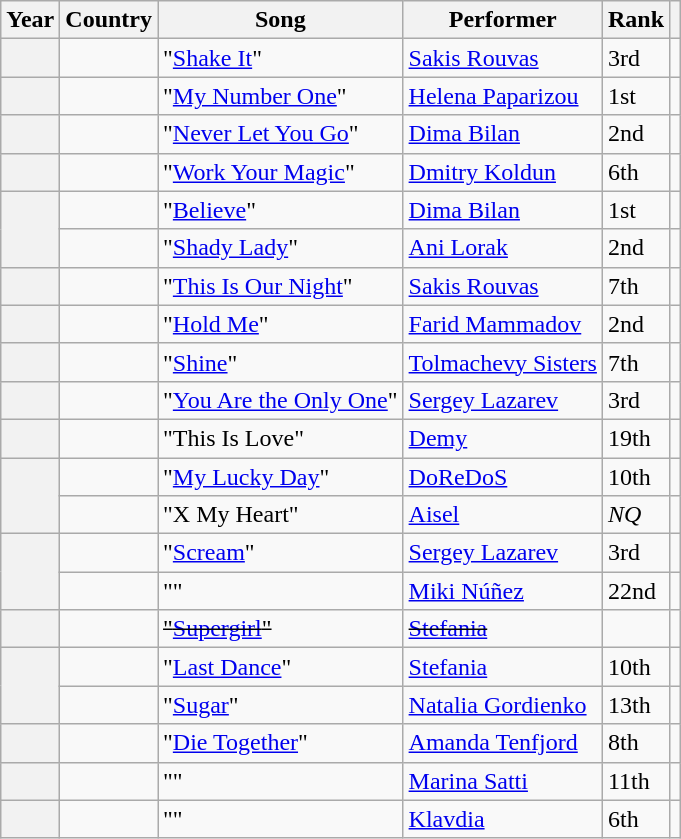<table class="wikitable plainrowheaders">
<tr>
<th>Year</th>
<th>Country</th>
<th>Song</th>
<th>Performer</th>
<th>Rank</th>
<th></th>
</tr>
<tr>
<th scope="row"></th>
<td></td>
<td>"<a href='#'>Shake It</a>"</td>
<td><a href='#'>Sakis Rouvas</a></td>
<td>3rd</td>
<td></td>
</tr>
<tr>
<th scope="row"></th>
<td></td>
<td>"<a href='#'>My Number One</a>"</td>
<td><a href='#'>Helena Paparizou</a></td>
<td>1st</td>
<td></td>
</tr>
<tr>
<th scope="row"></th>
<td></td>
<td>"<a href='#'>Never Let You Go</a>"</td>
<td><a href='#'>Dima Bilan</a></td>
<td>2nd</td>
<td></td>
</tr>
<tr>
<th scope="row"></th>
<td></td>
<td>"<a href='#'>Work Your Magic</a>"</td>
<td><a href='#'>Dmitry Koldun</a></td>
<td>6th</td>
<td></td>
</tr>
<tr>
<th scope="row" rowspan="2"></th>
<td></td>
<td>"<a href='#'>Believe</a>"</td>
<td><a href='#'>Dima Bilan</a></td>
<td>1st</td>
<td></td>
</tr>
<tr>
<td></td>
<td>"<a href='#'>Shady Lady</a>"</td>
<td><a href='#'>Ani Lorak</a></td>
<td>2nd</td>
<td></td>
</tr>
<tr>
<th scope="row"></th>
<td></td>
<td>"<a href='#'>This Is Our Night</a>"</td>
<td><a href='#'>Sakis Rouvas</a></td>
<td>7th</td>
<td></td>
</tr>
<tr>
<th scope="row"></th>
<td></td>
<td>"<a href='#'>Hold Me</a>"</td>
<td><a href='#'>Farid Mammadov</a></td>
<td>2nd</td>
<td></td>
</tr>
<tr>
<th scope="row"></th>
<td></td>
<td>"<a href='#'>Shine</a>"</td>
<td><a href='#'>Tolmachevy Sisters</a></td>
<td>7th</td>
<td></td>
</tr>
<tr>
<th scope="row"></th>
<td></td>
<td>"<a href='#'>You Are the Only One</a>"</td>
<td><a href='#'>Sergey Lazarev</a></td>
<td>3rd</td>
<td></td>
</tr>
<tr>
<th scope="row"></th>
<td></td>
<td>"This Is Love"</td>
<td><a href='#'>Demy</a></td>
<td>19th</td>
<td></td>
</tr>
<tr>
<th scope="row" rowspan="2"></th>
<td></td>
<td>"<a href='#'>My Lucky Day</a>"</td>
<td><a href='#'>DoReDoS</a></td>
<td>10th</td>
<td></td>
</tr>
<tr>
<td></td>
<td>"X My Heart"</td>
<td><a href='#'>Aisel</a></td>
<td><em>NQ</em></td>
<td></td>
</tr>
<tr>
<th scope="row" rowspan="2"></th>
<td></td>
<td>"<a href='#'>Scream</a>"</td>
<td><a href='#'>Sergey Lazarev</a></td>
<td>3rd</td>
<td></td>
</tr>
<tr>
<td></td>
<td>""</td>
<td><a href='#'>Miki Núñez</a></td>
<td>22nd</td>
<td></td>
</tr>
<tr>
<th scope="row"><s></s></th>
<td><s></s></td>
<td><s>"<a href='#'>Supergirl</a>"</s></td>
<td><s><a href='#'>Stefania</a></s></td>
<td></td>
<td></td>
</tr>
<tr>
<th scope="row" rowspan="2"></th>
<td></td>
<td>"<a href='#'>Last Dance</a>"</td>
<td><a href='#'>Stefania</a></td>
<td>10th</td>
<td></td>
</tr>
<tr>
<td></td>
<td>"<a href='#'>Sugar</a>"</td>
<td><a href='#'>Natalia Gordienko</a></td>
<td>13th</td>
<td></td>
</tr>
<tr>
<th scope="row"></th>
<td></td>
<td>"<a href='#'>Die Together</a>"</td>
<td><a href='#'>Amanda Tenfjord</a></td>
<td>8th</td>
<td></td>
</tr>
<tr>
<th scope="row"></th>
<td></td>
<td>""</td>
<td><a href='#'>Marina Satti</a></td>
<td>11th</td>
<td></td>
</tr>
<tr>
<th scope="row"></th>
<td></td>
<td>""</td>
<td><a href='#'>Klavdia</a></td>
<td>6th</td>
<td></td>
</tr>
</table>
